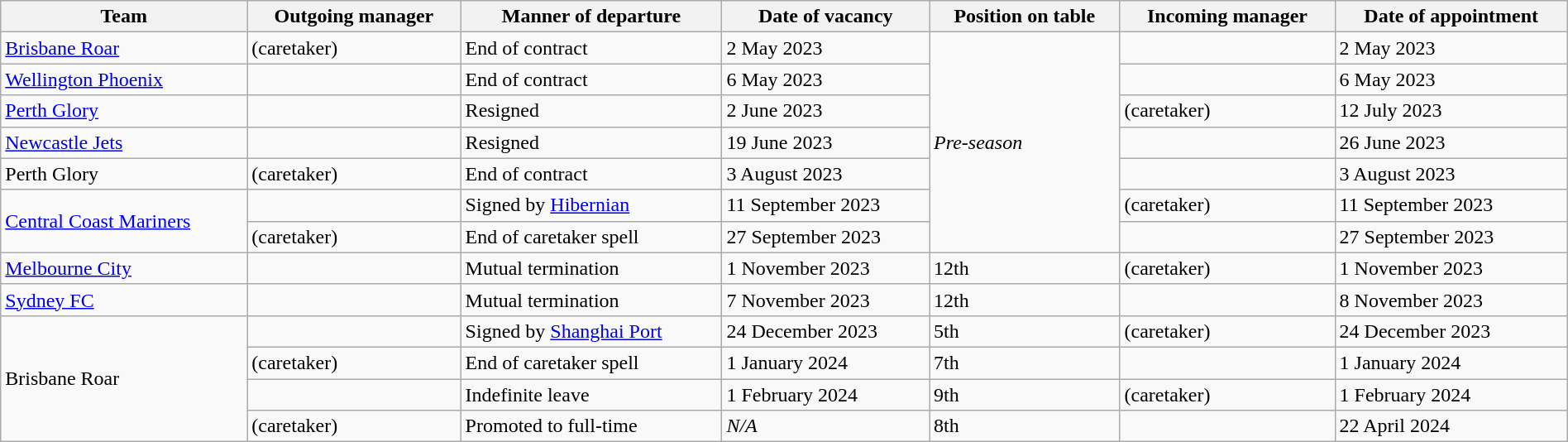<table class="wikitable sortable" style="width:100%;">
<tr>
<th>Team</th>
<th>Outgoing manager</th>
<th>Manner of departure</th>
<th>Date of vacancy</th>
<th>Position on table</th>
<th>Incoming manager</th>
<th>Date of appointment</th>
</tr>
<tr>
<td><a href='#'>Brisbane Roar</a></td>
<td> (caretaker)</td>
<td>End of contract</td>
<td>2 May 2023</td>
<td rowspan="7"><em>Pre-season</em></td>
<td></td>
<td>2 May 2023</td>
</tr>
<tr>
<td><a href='#'>Wellington Phoenix</a></td>
<td></td>
<td>End of contract</td>
<td>6 May 2023</td>
<td></td>
<td>6 May 2023</td>
</tr>
<tr>
<td><a href='#'>Perth Glory</a></td>
<td></td>
<td>Resigned</td>
<td>2 June 2023</td>
<td> (caretaker)</td>
<td>12 July 2023</td>
</tr>
<tr>
<td><a href='#'>Newcastle Jets</a></td>
<td></td>
<td>Resigned</td>
<td>19 June 2023</td>
<td></td>
<td>26 June 2023</td>
</tr>
<tr>
<td>Perth Glory</td>
<td> (caretaker)</td>
<td>End of contract</td>
<td>3 August 2023</td>
<td></td>
<td>3 August 2023</td>
</tr>
<tr>
<td rowspan="2"><a href='#'>Central Coast Mariners</a></td>
<td></td>
<td>Signed by <a href='#'>Hibernian</a></td>
<td>11 September 2023</td>
<td> (caretaker)</td>
<td>11 September 2023</td>
</tr>
<tr>
<td> (caretaker)</td>
<td>End of caretaker spell</td>
<td>27 September 2023</td>
<td></td>
<td>27 September 2023</td>
</tr>
<tr>
<td><a href='#'>Melbourne City</a></td>
<td></td>
<td>Mutual termination</td>
<td>1 November 2023</td>
<td>12th</td>
<td> (caretaker)</td>
<td>1 November 2023</td>
</tr>
<tr>
<td><a href='#'>Sydney FC</a></td>
<td></td>
<td>Mutual termination </td>
<td>7 November 2023</td>
<td>12th</td>
<td></td>
<td>8 November 2023</td>
</tr>
<tr>
<td rowspan="4">Brisbane Roar</td>
<td></td>
<td>Signed by <a href='#'>Shanghai Port</a></td>
<td>24 December 2023</td>
<td>5th</td>
<td> (caretaker)</td>
<td>24 December 2023</td>
</tr>
<tr>
<td> (caretaker)</td>
<td>End of caretaker spell</td>
<td>1 January 2024</td>
<td>7th</td>
<td></td>
<td>1 January 2024</td>
</tr>
<tr>
<td></td>
<td>Indefinite leave</td>
<td>1 February 2024</td>
<td>9th</td>
<td> (caretaker)</td>
<td>1 February 2024</td>
</tr>
<tr>
<td> (caretaker)</td>
<td>Promoted to full-time</td>
<td><em>N/A</em></td>
<td>8th</td>
<td></td>
<td>22 April 2024</td>
</tr>
</table>
